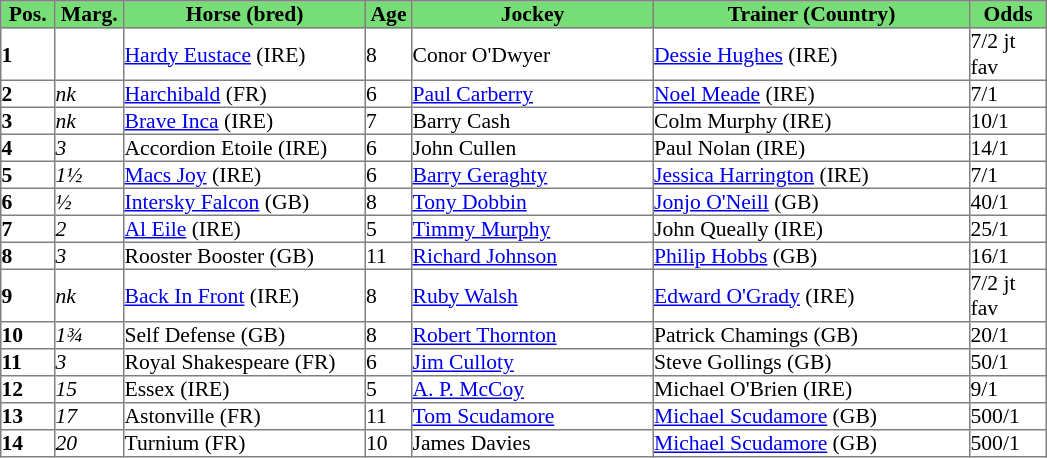<table border="1" cellpadding="0" style="border-collapse: collapse; font-size:90%">
<tr style="background:#7d7; text-align:center;">
<td style="width:35px;"><strong>Pos.</strong></td>
<td style="width:45px;"><strong>Marg.</strong></td>
<td style="width:160px;"><strong>Horse (bred)</strong></td>
<td style="width:30px;"><strong>Age</strong></td>
<td style="width:160px;"><strong>Jockey</strong></td>
<td style="width:210px;"><strong>Trainer (Country)</strong></td>
<td style="width:50px;"><strong>Odds</strong></td>
</tr>
<tr>
<td><strong>1</strong></td>
<td></td>
<td><a href='#'>Hardy Eustace</a> (IRE)</td>
<td>8</td>
<td>Conor O'Dwyer</td>
<td><a href='#'>Dessie Hughes</a> (IRE)</td>
<td>7/2 jt fav</td>
</tr>
<tr>
<td><strong>2</strong></td>
<td><em>nk</em></td>
<td><a href='#'>Harchibald</a> (FR)</td>
<td>6</td>
<td><a href='#'>Paul Carberry</a></td>
<td><a href='#'>Noel Meade</a> (IRE)</td>
<td>7/1</td>
</tr>
<tr>
<td><strong>3</strong></td>
<td><em>nk</em></td>
<td><a href='#'>Brave Inca</a> (IRE)</td>
<td>7</td>
<td>Barry Cash</td>
<td>Colm Murphy (IRE)</td>
<td>10/1</td>
</tr>
<tr>
<td><strong>4</strong></td>
<td><em>3</em></td>
<td>Accordion Etoile (IRE)</td>
<td>6</td>
<td>John Cullen</td>
<td>Paul Nolan (IRE)</td>
<td>14/1</td>
</tr>
<tr>
<td><strong>5</strong></td>
<td><em>1½</em></td>
<td><a href='#'>Macs Joy</a> (IRE)</td>
<td>6</td>
<td><a href='#'>Barry Geraghty</a></td>
<td><a href='#'>Jessica Harrington</a> (IRE)</td>
<td>7/1</td>
</tr>
<tr>
<td><strong>6</strong></td>
<td><em>½</em></td>
<td><a href='#'>Intersky Falcon</a> (GB)</td>
<td>8</td>
<td><a href='#'>Tony Dobbin</a></td>
<td><a href='#'>Jonjo O'Neill</a> (GB)</td>
<td>40/1</td>
</tr>
<tr>
<td><strong>7</strong></td>
<td><em>2</em></td>
<td><a href='#'>Al Eile</a> (IRE)</td>
<td>5</td>
<td><a href='#'>Timmy Murphy</a></td>
<td>John Queally (IRE)</td>
<td>25/1</td>
</tr>
<tr>
<td><strong>8</strong></td>
<td><em>3</em></td>
<td>Rooster Booster (GB)</td>
<td>11</td>
<td><a href='#'>Richard Johnson</a></td>
<td><a href='#'>Philip Hobbs</a> (GB)</td>
<td>16/1</td>
</tr>
<tr>
<td><strong>9</strong></td>
<td><em>nk</em></td>
<td><a href='#'>Back In Front</a> (IRE)</td>
<td>8</td>
<td><a href='#'>Ruby Walsh</a></td>
<td><a href='#'>Edward O'Grady</a> (IRE)</td>
<td>7/2 jt fav</td>
</tr>
<tr>
<td><strong>10</strong></td>
<td><em>1¾</em></td>
<td>Self Defense (GB)</td>
<td>8</td>
<td><a href='#'>Robert Thornton</a></td>
<td>Patrick Chamings (GB)</td>
<td>20/1</td>
</tr>
<tr>
<td><strong>11</strong></td>
<td><em>3</em></td>
<td>Royal Shakespeare (FR)</td>
<td>6</td>
<td><a href='#'>Jim Culloty</a></td>
<td>Steve Gollings (GB)</td>
<td>50/1</td>
</tr>
<tr>
<td><strong>12</strong></td>
<td><em>15</em></td>
<td>Essex (IRE)</td>
<td>5</td>
<td><a href='#'>A. P. McCoy</a></td>
<td>Michael O'Brien (IRE)</td>
<td>9/1</td>
</tr>
<tr>
<td><strong>13</strong></td>
<td><em>17</em></td>
<td>Astonville (FR)</td>
<td>11</td>
<td><a href='#'>Tom Scudamore</a></td>
<td><a href='#'>Michael Scudamore</a> (GB)</td>
<td>500/1</td>
</tr>
<tr>
<td><strong>14</strong></td>
<td><em>20</em></td>
<td>Turnium (FR)</td>
<td>10</td>
<td>James Davies</td>
<td><a href='#'>Michael Scudamore</a> (GB)</td>
<td>500/1</td>
</tr>
</table>
